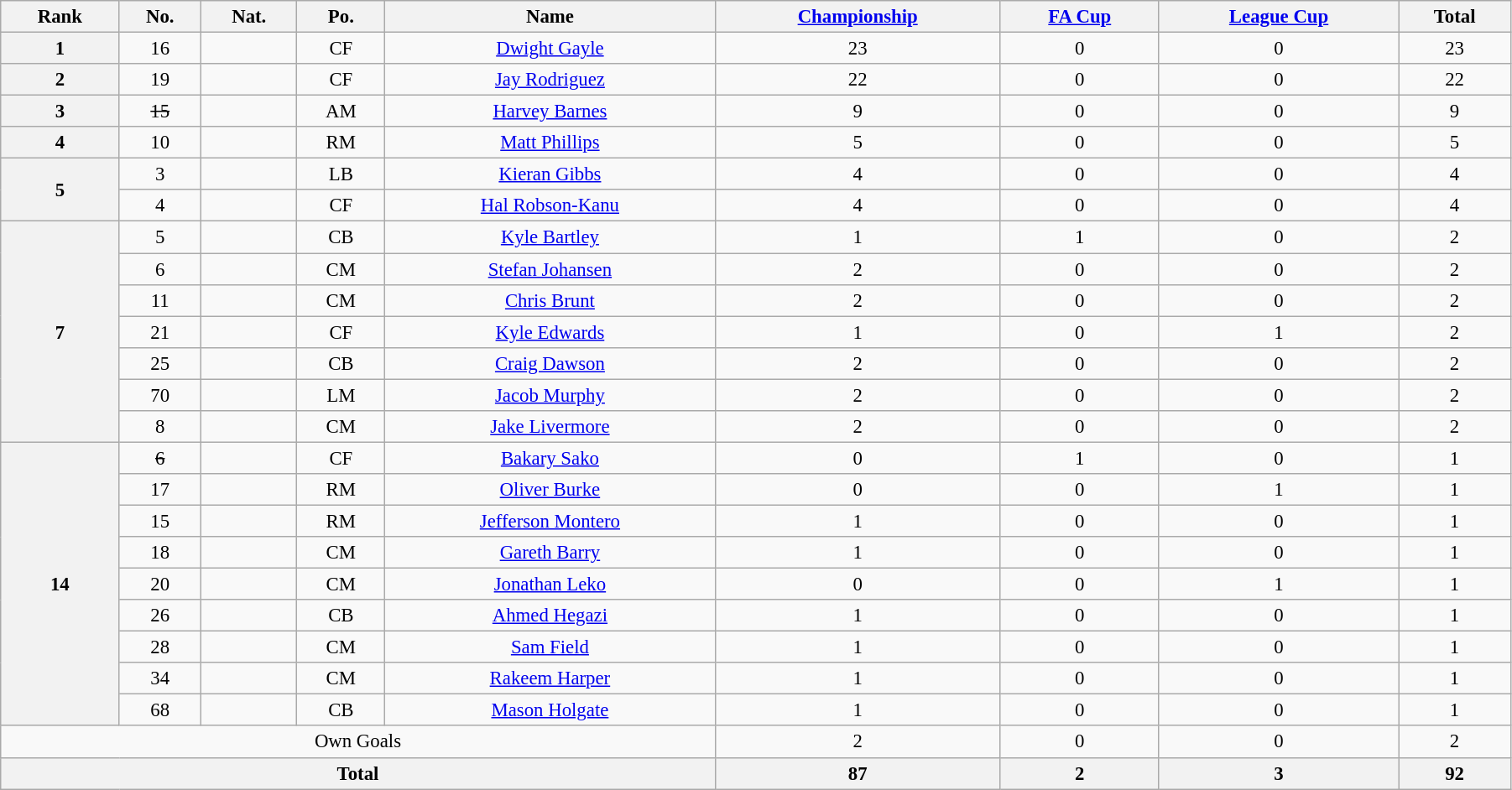<table class="wikitable" style="text-align:center; font-size:95%; width:95%;">
<tr>
<th>Rank</th>
<th>No.</th>
<th>Nat.</th>
<th>Po.</th>
<th>Name</th>
<th><a href='#'>Championship</a></th>
<th><a href='#'>FA Cup</a></th>
<th><a href='#'>League Cup</a></th>
<th>Total</th>
</tr>
<tr>
<th rowspan=1>1</th>
<td>16</td>
<td></td>
<td>CF</td>
<td><a href='#'>Dwight Gayle</a></td>
<td>23</td>
<td>0</td>
<td>0</td>
<td>23</td>
</tr>
<tr>
<th rowspan=1>2</th>
<td>19</td>
<td></td>
<td>CF</td>
<td><a href='#'>Jay Rodriguez</a></td>
<td>22</td>
<td>0</td>
<td>0</td>
<td>22</td>
</tr>
<tr>
<th rowspan=1>3</th>
<td><s>15</s></td>
<td></td>
<td>AM</td>
<td><a href='#'>Harvey Barnes</a></td>
<td>9</td>
<td>0</td>
<td>0</td>
<td>9</td>
</tr>
<tr>
<th rowspan=1>4</th>
<td>10</td>
<td></td>
<td>RM</td>
<td><a href='#'>Matt Phillips</a></td>
<td>5</td>
<td>0</td>
<td>0</td>
<td>5</td>
</tr>
<tr>
<th rowspan=2>5</th>
<td>3</td>
<td></td>
<td>LB</td>
<td><a href='#'>Kieran Gibbs</a></td>
<td>4</td>
<td>0</td>
<td>0</td>
<td>4</td>
</tr>
<tr>
<td>4</td>
<td></td>
<td>CF</td>
<td><a href='#'>Hal Robson-Kanu</a></td>
<td>4</td>
<td>0</td>
<td>0</td>
<td>4</td>
</tr>
<tr>
<th rowspan=7>7</th>
<td>5</td>
<td></td>
<td>CB</td>
<td><a href='#'>Kyle Bartley</a></td>
<td>1</td>
<td>1</td>
<td>0</td>
<td>2</td>
</tr>
<tr>
<td>6</td>
<td></td>
<td>CM</td>
<td><a href='#'>Stefan Johansen</a></td>
<td>2</td>
<td>0</td>
<td>0</td>
<td>2</td>
</tr>
<tr>
<td>11</td>
<td></td>
<td>CM</td>
<td><a href='#'>Chris Brunt</a></td>
<td>2</td>
<td>0</td>
<td>0</td>
<td>2</td>
</tr>
<tr>
<td>21</td>
<td></td>
<td>CF</td>
<td><a href='#'>Kyle Edwards</a></td>
<td>1</td>
<td>0</td>
<td>1</td>
<td>2</td>
</tr>
<tr>
<td>25</td>
<td></td>
<td>CB</td>
<td><a href='#'>Craig Dawson</a></td>
<td>2</td>
<td>0</td>
<td>0</td>
<td>2</td>
</tr>
<tr>
<td>70</td>
<td></td>
<td>LM</td>
<td><a href='#'>Jacob Murphy</a></td>
<td>2</td>
<td>0</td>
<td>0</td>
<td>2</td>
</tr>
<tr>
<td>8</td>
<td></td>
<td>CM</td>
<td><a href='#'>Jake Livermore</a></td>
<td>2</td>
<td>0</td>
<td>0</td>
<td>2</td>
</tr>
<tr>
<th rowspan=9>14</th>
<td><s>6</s></td>
<td></td>
<td>CF</td>
<td><a href='#'>Bakary Sako</a></td>
<td>0</td>
<td>1</td>
<td>0</td>
<td>1</td>
</tr>
<tr>
<td>17</td>
<td></td>
<td>RM</td>
<td><a href='#'>Oliver Burke</a></td>
<td>0</td>
<td>0</td>
<td>1</td>
<td>1</td>
</tr>
<tr>
<td>15</td>
<td></td>
<td>RM</td>
<td><a href='#'>Jefferson Montero</a></td>
<td>1</td>
<td>0</td>
<td>0</td>
<td>1</td>
</tr>
<tr>
<td>18</td>
<td></td>
<td>CM</td>
<td><a href='#'>Gareth Barry</a></td>
<td>1</td>
<td>0</td>
<td>0</td>
<td>1</td>
</tr>
<tr>
<td>20</td>
<td></td>
<td>CM</td>
<td><a href='#'>Jonathan Leko</a></td>
<td>0</td>
<td>0</td>
<td>1</td>
<td>1</td>
</tr>
<tr>
<td>26</td>
<td></td>
<td>CB</td>
<td><a href='#'>Ahmed Hegazi</a></td>
<td>1</td>
<td>0</td>
<td>0</td>
<td>1</td>
</tr>
<tr>
<td>28</td>
<td></td>
<td>CM</td>
<td><a href='#'>Sam Field</a></td>
<td>1</td>
<td>0</td>
<td>0</td>
<td>1</td>
</tr>
<tr>
<td>34</td>
<td></td>
<td>CM</td>
<td><a href='#'>Rakeem Harper</a></td>
<td>1</td>
<td>0</td>
<td>0</td>
<td>1</td>
</tr>
<tr>
<td>68</td>
<td></td>
<td>CB</td>
<td><a href='#'>Mason Holgate</a></td>
<td>1</td>
<td>0</td>
<td>0</td>
<td>1</td>
</tr>
<tr>
<td colspan=5>Own Goals</td>
<td>2</td>
<td>0</td>
<td>0</td>
<td>2</td>
</tr>
<tr>
<th colspan=5>Total</th>
<th>87</th>
<th>2</th>
<th>3</th>
<th>92</th>
</tr>
</table>
